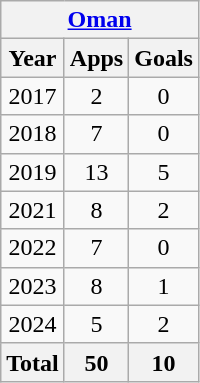<table class="wikitable" style="text-align:center">
<tr>
<th colspan=3><a href='#'>Oman</a></th>
</tr>
<tr>
<th>Year</th>
<th>Apps</th>
<th>Goals</th>
</tr>
<tr>
<td>2017</td>
<td>2</td>
<td>0</td>
</tr>
<tr>
<td>2018</td>
<td>7</td>
<td>0</td>
</tr>
<tr>
<td>2019</td>
<td>13</td>
<td>5</td>
</tr>
<tr>
<td>2021</td>
<td>8</td>
<td>2</td>
</tr>
<tr>
<td>2022</td>
<td>7</td>
<td>0</td>
</tr>
<tr>
<td>2023</td>
<td>8</td>
<td>1</td>
</tr>
<tr>
<td>2024</td>
<td>5</td>
<td>2</td>
</tr>
<tr>
<th>Total</th>
<th>50</th>
<th>10</th>
</tr>
</table>
